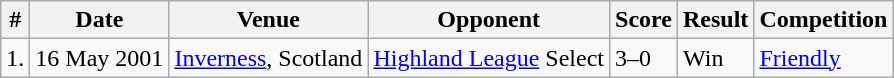<table class="wikitable">
<tr>
<th>#</th>
<th>Date</th>
<th>Venue</th>
<th>Opponent</th>
<th>Score</th>
<th>Result</th>
<th>Competition</th>
</tr>
<tr>
<td align=center>1.</td>
<td>16 May 2001</td>
<td><a href='#'>Inverness</a>, Scotland</td>
<td><a href='#'>Highland League</a> Select</td>
<td>3–0</td>
<td>Win</td>
<td><a href='#'>Friendly</a></td>
</tr>
</table>
